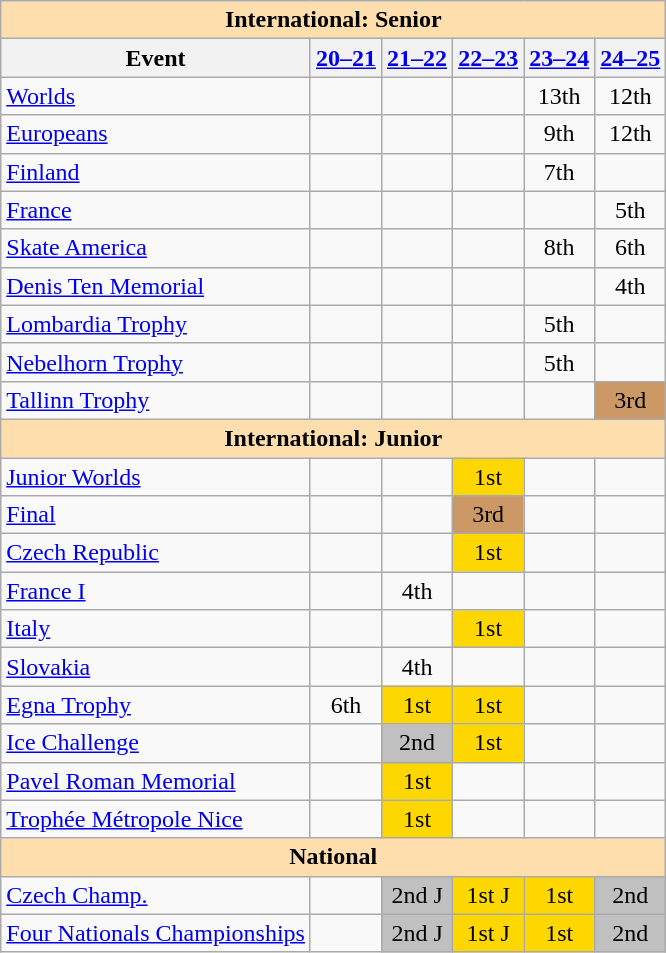<table class="wikitable" style="text-align:center">
<tr>
<th colspan="6" style="background-color: #ffdead; " align="center">International: Senior </th>
</tr>
<tr>
<th>Event</th>
<th><a href='#'>20–21</a></th>
<th><a href='#'>21–22</a></th>
<th><a href='#'>22–23</a></th>
<th><a href='#'>23–24</a></th>
<th><a href='#'>24–25</a></th>
</tr>
<tr>
<td align=left><a href='#'>Worlds</a></td>
<td></td>
<td></td>
<td></td>
<td>13th</td>
<td>12th</td>
</tr>
<tr>
<td align=left><a href='#'>Europeans</a></td>
<td></td>
<td></td>
<td></td>
<td>9th</td>
<td>12th</td>
</tr>
<tr>
<td align=left> <a href='#'>Finland</a></td>
<td></td>
<td></td>
<td></td>
<td>7th</td>
<td></td>
</tr>
<tr>
<td align=left> <a href='#'>France</a></td>
<td></td>
<td></td>
<td></td>
<td></td>
<td>5th</td>
</tr>
<tr>
<td align=left> <a href='#'>Skate America</a></td>
<td></td>
<td></td>
<td></td>
<td>8th</td>
<td>6th</td>
</tr>
<tr>
<td align=left> <a href='#'>Denis Ten Memorial</a></td>
<td></td>
<td></td>
<td></td>
<td></td>
<td>4th</td>
</tr>
<tr>
<td align=left> <a href='#'>Lombardia Trophy</a></td>
<td></td>
<td></td>
<td></td>
<td>5th</td>
<td></td>
</tr>
<tr>
<td align=left> <a href='#'>Nebelhorn Trophy</a></td>
<td></td>
<td></td>
<td></td>
<td>5th</td>
<td></td>
</tr>
<tr>
<td align=left> <a href='#'>Tallinn Trophy</a></td>
<td></td>
<td></td>
<td></td>
<td></td>
<td bgcolor="cc9966">3rd</td>
</tr>
<tr>
<th colspan="6" style="background-color: #ffdead; " align="center">International: Junior </th>
</tr>
<tr>
<td align="left"><a href='#'>Junior Worlds</a></td>
<td></td>
<td></td>
<td bgcolor="gold">1st</td>
<td></td>
<td></td>
</tr>
<tr>
<td align="left"> <a href='#'>Final</a></td>
<td></td>
<td></td>
<td bgcolor="cc9966">3rd</td>
<td></td>
<td></td>
</tr>
<tr>
<td align="left"> <a href='#'>Czech Republic</a></td>
<td></td>
<td></td>
<td bgcolor="gold">1st</td>
<td></td>
<td></td>
</tr>
<tr>
<td align="left"> <a href='#'>France I</a></td>
<td></td>
<td>4th</td>
<td></td>
<td></td>
<td></td>
</tr>
<tr>
<td align="left"> <a href='#'>Italy</a></td>
<td></td>
<td></td>
<td bgcolor="gold">1st</td>
<td></td>
<td></td>
</tr>
<tr>
<td align="left"> <a href='#'>Slovakia</a></td>
<td></td>
<td>4th</td>
<td></td>
<td></td>
<td></td>
</tr>
<tr>
<td align="left"><a href='#'>Egna Trophy</a></td>
<td>6th</td>
<td bgcolor="gold">1st</td>
<td bgcolor="gold">1st</td>
<td></td>
<td></td>
</tr>
<tr>
<td align="left"><a href='#'>Ice Challenge</a></td>
<td></td>
<td bgcolor="silver">2nd</td>
<td bgcolor="gold">1st</td>
<td></td>
<td></td>
</tr>
<tr>
<td align="left"><a href='#'>Pavel Roman Memorial</a></td>
<td></td>
<td bgcolor="gold">1st</td>
<td></td>
<td></td>
<td></td>
</tr>
<tr>
<td align="left"><a href='#'>Trophée Métropole Nice</a></td>
<td></td>
<td bgcolor="gold">1st</td>
<td></td>
<td></td>
<td></td>
</tr>
<tr>
<th colspan="6" style="background-color: #ffdead; " align="center">National</th>
</tr>
<tr>
<td align="left"><a href='#'>Czech Champ.</a></td>
<td></td>
<td bgcolor="silver">2nd J</td>
<td bgcolor="gold">1st J</td>
<td bgcolor="gold">1st</td>
<td bgcolor="silver">2nd</td>
</tr>
<tr>
<td><a href='#'>Four Nationals Championships</a></td>
<td></td>
<td bgcolor="silver">2nd J</td>
<td bgcolor="gold">1st J</td>
<td bgcolor="gold">1st</td>
<td bgcolor="silver">2nd</td>
</tr>
</table>
